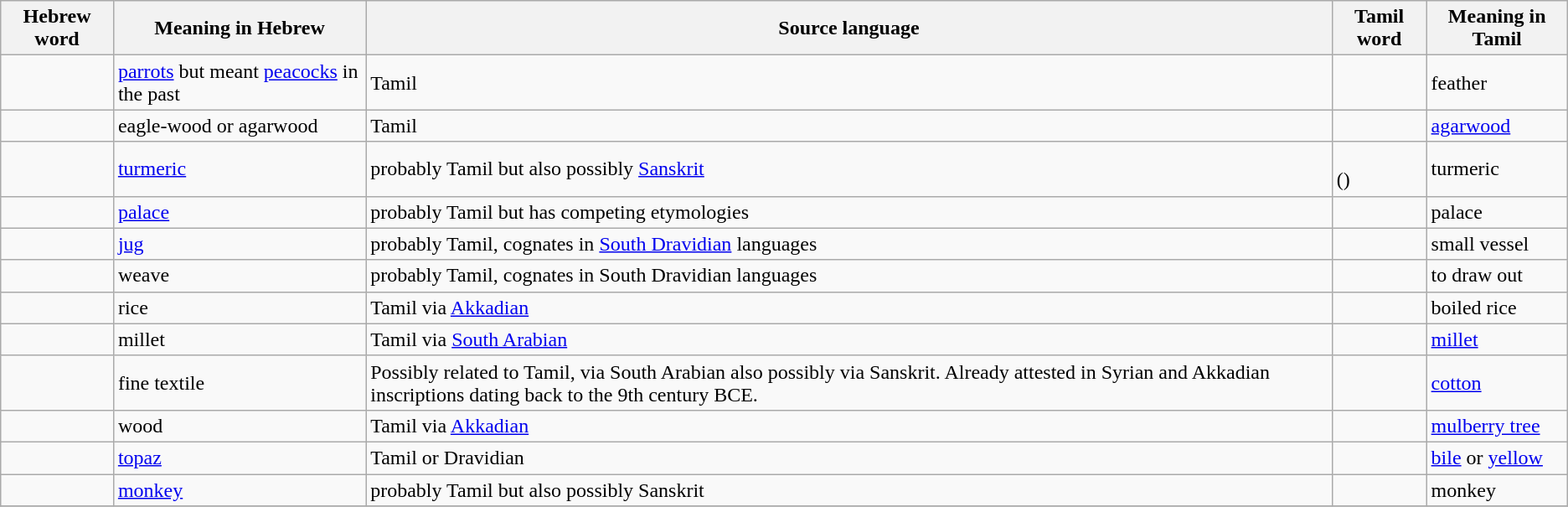<table class="wikitable sortable">
<tr>
<th>Hebrew word</th>
<th>Meaning in Hebrew</th>
<th>Source language</th>
<th>Tamil word</th>
<th>Meaning in Tamil</th>
</tr>
<tr>
<td><br></td>
<td><a href='#'>parrots</a> but meant <a href='#'>peacocks</a> in the past</td>
<td>Tamil</td>
<td><br></td>
<td>feather</td>
</tr>
<tr>
<td><br></td>
<td>eagle-wood or agarwood</td>
<td>Tamil</td>
<td><br></td>
<td><a href='#'>agarwood</a></td>
</tr>
<tr>
<td><br></td>
<td><a href='#'>turmeric</a></td>
<td>probably Tamil but also possibly <a href='#'>Sanskrit</a></td>
<td><br> ()</td>
<td>turmeric</td>
</tr>
<tr>
<td><br></td>
<td><a href='#'>palace</a></td>
<td>probably Tamil but has competing etymologies</td>
<td><br></td>
<td>palace</td>
</tr>
<tr>
<td><br></td>
<td><a href='#'>jug</a></td>
<td>probably Tamil, cognates in <a href='#'>South Dravidian</a> languages</td>
<td><br></td>
<td>small vessel</td>
</tr>
<tr>
<td><br></td>
<td>weave</td>
<td>probably Tamil, cognates in South Dravidian languages</td>
<td><br></td>
<td>to draw out</td>
</tr>
<tr>
<td><br></td>
<td>rice</td>
<td>Tamil via <a href='#'>Akkadian</a></td>
<td><br></td>
<td>boiled rice</td>
</tr>
<tr>
<td><br></td>
<td>millet</td>
<td>Tamil via <a href='#'>South Arabian</a></td>
<td><br></td>
<td><a href='#'>millet</a></td>
</tr>
<tr>
<td><br></td>
<td>fine textile</td>
<td>Possibly related to Tamil, via South Arabian also possibly via Sanskrit. Already attested in Syrian and Akkadian inscriptions dating back to the 9th century BCE.</td>
<td><br></td>
<td><a href='#'>cotton</a></td>
</tr>
<tr>
<td><br></td>
<td>wood</td>
<td>Tamil via <a href='#'>Akkadian</a></td>
<td><br></td>
<td><a href='#'>mulberry tree</a></td>
</tr>
<tr>
<td><br></td>
<td><a href='#'>topaz</a></td>
<td>Tamil or Dravidian</td>
<td><br></td>
<td><a href='#'>bile</a> or <a href='#'>yellow</a></td>
</tr>
<tr>
<td><br></td>
<td><a href='#'>monkey</a></td>
<td>probably Tamil but also possibly Sanskrit</td>
<td><br></td>
<td>monkey</td>
</tr>
<tr>
</tr>
</table>
